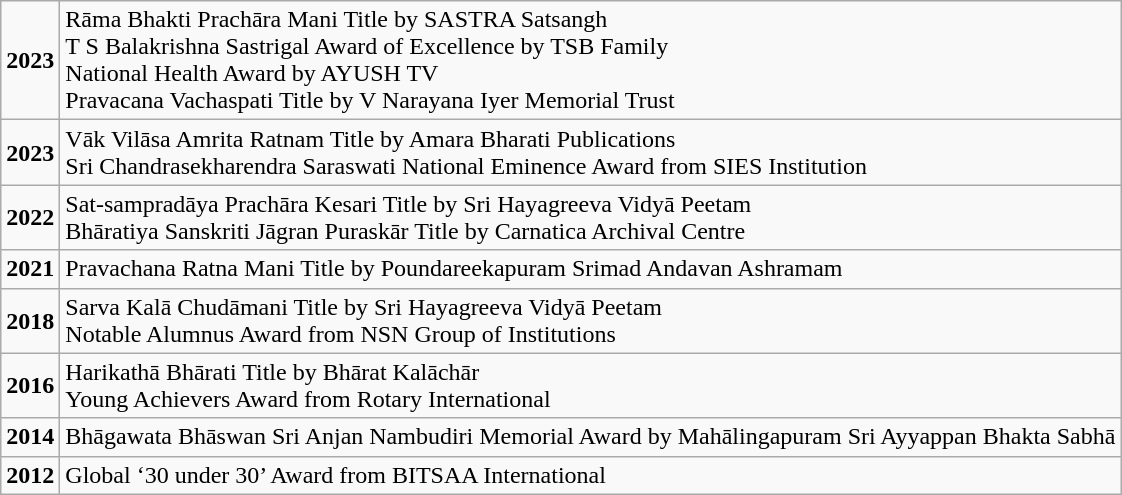<table class="wikitable">
<tr>
<td><strong>2023</strong></td>
<td>Rāma Bhakti Prachāra Mani Title by SASTRA Satsangh<br>T S Balakrishna Sastrigal Award of Excellence by TSB Family<br>National Health Award by AYUSH TV<br>Pravacana Vachaspati Title by V Narayana Iyer Memorial Trust</td>
</tr>
<tr>
<td><strong>2023</strong></td>
<td>Vāk Vilāsa Amrita Ratnam Title by Amara Bharati Publications<br>Sri Chandrasekharendra Saraswati National Eminence Award from SIES Institution</td>
</tr>
<tr>
<td><strong>2022</strong></td>
<td>Sat-sampradāya Prachāra Kesari Title by Sri Hayagreeva Vidyā Peetam<br>Bhāratiya Sanskriti Jāgran Puraskār Title by Carnatica Archival Centre</td>
</tr>
<tr>
<td><strong>2021</strong></td>
<td>Pravachana Ratna Mani Title by Poundareekapuram Srimad Andavan Ashramam</td>
</tr>
<tr>
<td><strong>2018</strong></td>
<td>Sarva Kalā Chudāmani Title by Sri Hayagreeva Vidyā Peetam<br>Notable Alumnus Award from NSN Group of Institutions</td>
</tr>
<tr>
<td><strong>2016</strong></td>
<td>Harikathā Bhārati Title by Bhārat Kalāchār<br>Young Achievers Award from Rotary International</td>
</tr>
<tr>
<td><strong>2014</strong></td>
<td>Bhāgawata Bhāswan Sri Anjan Nambudiri Memorial Award by Mahālingapuram Sri Ayyappan Bhakta Sabhā</td>
</tr>
<tr>
<td><strong>2012</strong></td>
<td>Global ‘30 under 30’ Award from BITSAA International</td>
</tr>
</table>
